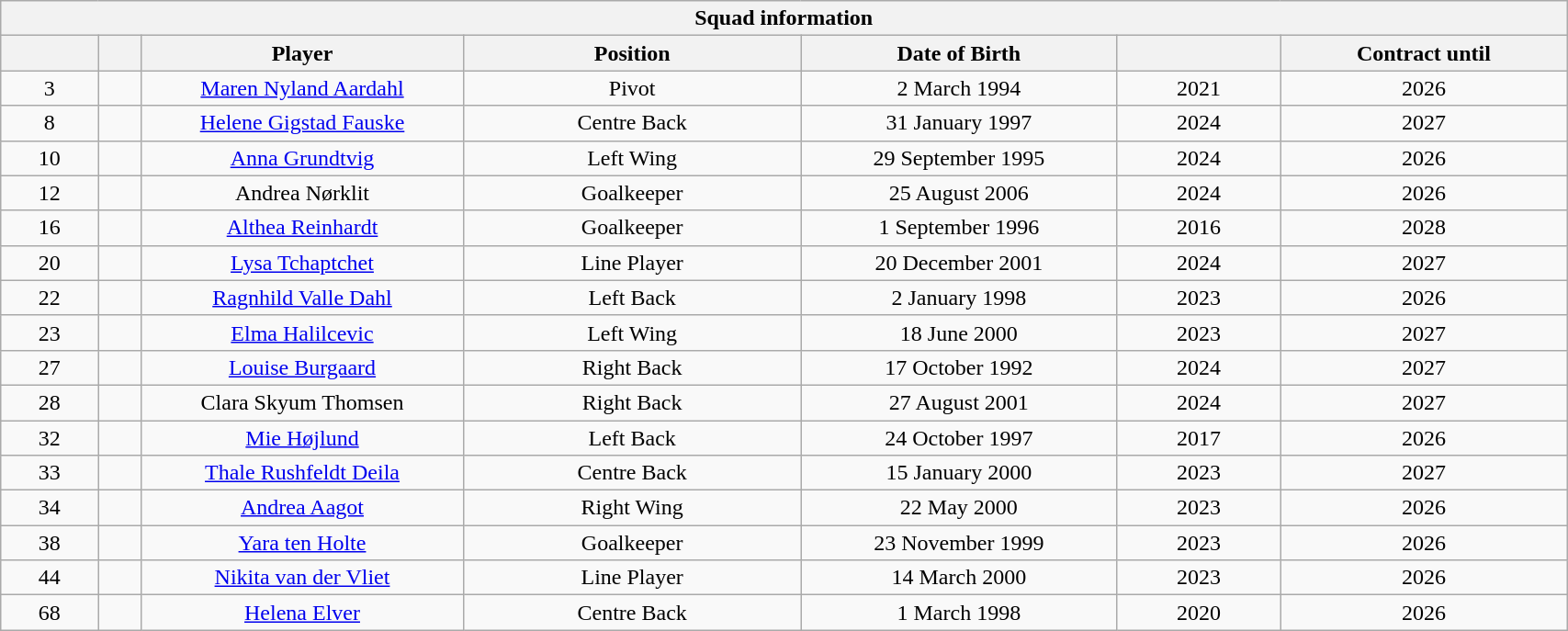<table class="wikitable mw-collapsible mw-collapsed" style="width:90%; font-size:100%">
<tr>
<th colspan="8">Squad information</th>
</tr>
<tr>
<th width="5"></th>
<th width="3"></th>
<th width="20">Player</th>
<th width="10">Position</th>
<th width="15">Date of Birth</th>
<th width="5"></th>
<th width="5">Contract until</th>
</tr>
<tr>
<td style="text-align: center;">3</td>
<td style="text-align: center;"></td>
<td style="text-align: center;"><a href='#'>Maren Nyland Aardahl</a></td>
<td style="text-align: center;">Pivot</td>
<td style="text-align: center;">2 March 1994</td>
<td style="text-align: center;">2021</td>
<td style="text-align: center;">2026</td>
</tr>
<tr>
<td style="text-align: center;">8</td>
<td style="text-align: center;"></td>
<td style="text-align: center;"><a href='#'>Helene Gigstad Fauske</a></td>
<td style="text-align: center;">Centre Back</td>
<td style="text-align: center;">31 January 1997</td>
<td style="text-align: center;">2024</td>
<td style="text-align: center;">2027</td>
</tr>
<tr>
<td style="text-align: center;">10</td>
<td style="text-align: center;"></td>
<td style="text-align: center;"><a href='#'>Anna Grundtvig</a></td>
<td style="text-align: center;">Left Wing</td>
<td style="text-align: center;">29 September 1995</td>
<td style="text-align: center;">2024</td>
<td style="text-align: center;">2026</td>
</tr>
<tr>
<td style="text-align: center;">12</td>
<td style="text-align: center;"></td>
<td style="text-align: center;">Andrea Nørklit</td>
<td style="text-align: center;">Goalkeeper</td>
<td style="text-align: center;">25 August 2006</td>
<td style="text-align: center;">2024</td>
<td style="text-align: center;">2026</td>
</tr>
<tr>
<td style="text-align: center;">16</td>
<td style="text-align: center;"></td>
<td style="text-align: center;"><a href='#'>Althea Reinhardt</a></td>
<td style="text-align: center;">Goalkeeper</td>
<td style="text-align: center;">1 September 1996</td>
<td style="text-align: center;">2016</td>
<td style="text-align: center;">2028</td>
</tr>
<tr>
<td style="text-align: center;">20</td>
<td style="text-align: center;"></td>
<td style="text-align: center;"><a href='#'>Lysa Tchaptchet</a></td>
<td style="text-align: center;">Line Player</td>
<td style="text-align: center;">20 December 2001</td>
<td style="text-align: center;">2024</td>
<td style="text-align: center;">2027</td>
</tr>
<tr>
<td style="text-align: center;">22</td>
<td style="text-align: center;"></td>
<td style="text-align: center;"><a href='#'>Ragnhild Valle Dahl</a></td>
<td style="text-align: center;">Left Back</td>
<td style="text-align: center;">2 January 1998</td>
<td style="text-align: center;">2023</td>
<td style="text-align: center;">2026</td>
</tr>
<tr>
<td style="text-align: center;">23</td>
<td style="text-align: center;"></td>
<td style="text-align: center;"><a href='#'>Elma Halilcevic</a></td>
<td style="text-align: center;">Left Wing</td>
<td style="text-align: center;">18 June 2000</td>
<td style="text-align: center;">2023</td>
<td style="text-align: center;">2027</td>
</tr>
<tr>
<td style="text-align: center;">27</td>
<td style="text-align: center;"></td>
<td style="text-align: center;"><a href='#'>Louise Burgaard</a></td>
<td style="text-align: center;">Right Back</td>
<td style="text-align: center;">17 October 1992</td>
<td style="text-align: center;">2024</td>
<td style="text-align: center;">2027</td>
</tr>
<tr>
<td style="text-align: center;">28</td>
<td style="text-align: center;"></td>
<td style="text-align: center;">Clara Skyum Thomsen</td>
<td style="text-align: center;">Right Back</td>
<td style="text-align: center;">27 August 2001</td>
<td style="text-align: center;">2024</td>
<td style="text-align: center;">2027</td>
</tr>
<tr>
<td style="text-align: center;">32</td>
<td style="text-align: center;"></td>
<td style="text-align: center;"><a href='#'>Mie Højlund</a></td>
<td style="text-align: center;">Left Back</td>
<td style="text-align: center;">24 October 1997</td>
<td style="text-align: center;">2017</td>
<td style="text-align: center;">2026</td>
</tr>
<tr>
<td style="text-align: center;">33</td>
<td style="text-align: center;"></td>
<td style="text-align: center;"><a href='#'>Thale Rushfeldt Deila</a></td>
<td style="text-align: center;">Centre Back</td>
<td style="text-align: center;">15 January 2000</td>
<td style="text-align: center;">2023</td>
<td style="text-align: center;">2027</td>
</tr>
<tr>
<td style="text-align: center;">34</td>
<td style="text-align: center;"></td>
<td style="text-align: center;"><a href='#'>Andrea Aagot</a></td>
<td style="text-align: center;">Right Wing</td>
<td style="text-align: center;">22 May 2000</td>
<td style="text-align: center;">2023</td>
<td style="text-align: center;">2026</td>
</tr>
<tr>
<td style="text-align: center;">38</td>
<td style="text-align: center;"></td>
<td style="text-align: center;"><a href='#'>Yara ten Holte</a></td>
<td style="text-align: center;">Goalkeeper</td>
<td style="text-align: center;">23 November 1999</td>
<td style="text-align: center;">2023</td>
<td style="text-align: center;">2026</td>
</tr>
<tr>
<td style="text-align: center;">44</td>
<td style="text-align: center;"></td>
<td style="text-align: center;"><a href='#'>Nikita van der Vliet</a></td>
<td style="text-align: center;">Line Player</td>
<td style="text-align: center;">14 March 2000</td>
<td style="text-align: center;">2023</td>
<td style="text-align: center;">2026</td>
</tr>
<tr>
<td style="text-align: center;">68</td>
<td style="text-align: center;"></td>
<td style="text-align: center;"><a href='#'>Helena Elver</a></td>
<td style="text-align: center;">Centre Back</td>
<td style="text-align: center;">1 March 1998</td>
<td style="text-align: center;">2020</td>
<td style="text-align: center;">2026</td>
</tr>
</table>
